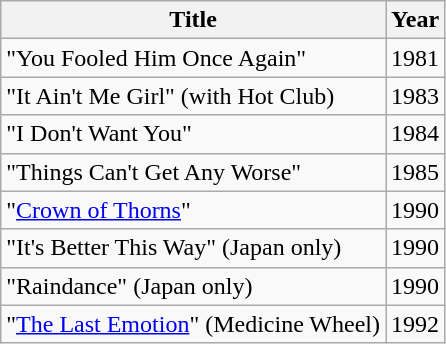<table class="wikitable">
<tr>
<th>Title</th>
<th>Year</th>
</tr>
<tr>
<td>"You Fooled Him Once Again"</td>
<td>1981</td>
</tr>
<tr>
<td>"It Ain't Me Girl" (with Hot Club)</td>
<td>1983</td>
</tr>
<tr>
<td>"I Don't Want You"</td>
<td>1984</td>
</tr>
<tr>
<td>"Things Can't Get Any Worse"</td>
<td>1985</td>
</tr>
<tr>
<td>"<a href='#'>Crown of Thorns</a>"</td>
<td>1990</td>
</tr>
<tr>
<td>"It's Better This Way" (Japan only)</td>
<td>1990</td>
</tr>
<tr>
<td>"Raindance" (Japan only)</td>
<td>1990</td>
</tr>
<tr>
<td>"<a href='#'>The Last Emotion</a>" (Medicine Wheel)</td>
<td>1992</td>
</tr>
</table>
